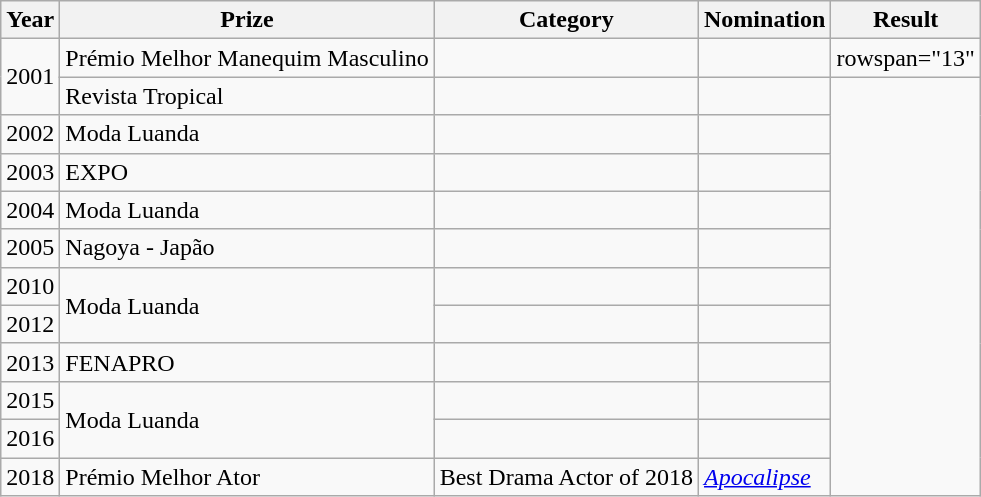<table class="wikitable">
<tr>
<th>Year</th>
<th>Prize</th>
<th>Category</th>
<th>Nomination</th>
<th>Result</th>
</tr>
<tr>
<td rowspan="2">2001</td>
<td>Prémio Melhor Manequim Masculino</td>
<td></td>
<td></td>
<td>rowspan="13" </td>
</tr>
<tr>
<td>Revista Tropical</td>
<td></td>
<td></td>
</tr>
<tr>
<td>2002</td>
<td>Moda Luanda</td>
<td></td>
<td></td>
</tr>
<tr>
<td>2003</td>
<td>EXPO</td>
<td></td>
<td></td>
</tr>
<tr>
<td>2004</td>
<td>Moda Luanda</td>
<td></td>
<td></td>
</tr>
<tr>
<td>2005</td>
<td>Nagoya - Japão</td>
<td></td>
<td></td>
</tr>
<tr>
<td>2010</td>
<td rowspan="2">Moda Luanda</td>
<td></td>
<td></td>
</tr>
<tr>
<td>2012</td>
<td></td>
<td></td>
</tr>
<tr>
<td>2013</td>
<td>FENAPRO</td>
<td></td>
<td></td>
</tr>
<tr>
<td>2015</td>
<td rowspan="2">Moda Luanda</td>
<td></td>
<td></td>
</tr>
<tr>
<td>2016</td>
<td></td>
<td></td>
</tr>
<tr>
<td>2018</td>
<td>Prémio Melhor Ator</td>
<td>Best Drama Actor of 2018</td>
<td><em><a href='#'>Apocalipse</a></em></td>
</tr>
</table>
